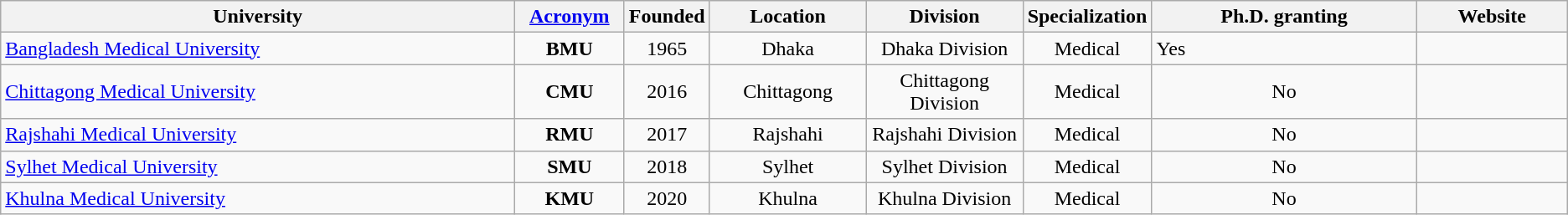<table class="wikitable sortable mw-datatable static-row-numbers">
<tr>
<th>University</th>
<th class="unsortable"><a href='#'>Acronym</a></th>
<th>Founded</th>
<th>Location</th>
<th>Division</th>
<th>Specialization</th>
<th>Ph.D. granting</th>
<th>Website</th>
</tr>
<tr>
<td><a href='#'>Bangladesh Medical University</a></td>
<td style="text-align:center;"><strong>BMU</strong></td>
<td style="text-align:center;">1965</td>
<td style="text-align:center;">Dhaka</td>
<td style="text-align:center;">Dhaka Division</td>
<td style="text-align:center;">Medical</td>
<td style="Yes-align:center;">Yes</td>
<td style="text-align:center;"></td>
</tr>
<tr>
<td><a href='#'>Chittagong Medical University</a></td>
<td style="text-align:center; width:7%;"><strong>CMU</strong></td>
<td style="text-align:center; width:5%;">2016</td>
<td style="text-align:center; width:10%;">Chittagong</td>
<td style="text-align:center; width:10%;">Chittagong Division</td>
<td style="text-align:center; width:5%;">Medical</td>
<td style="text-align:center;">No</td>
<td style="text-align:center;"></td>
</tr>
<tr>
<td><a href='#'>Rajshahi Medical University</a></td>
<td style="text-align:center; width:7%;"><strong>RMU</strong></td>
<td style="text-align:center; width:5%;">2017</td>
<td style="text-align:center; width:10%;">Rajshahi</td>
<td style="text-align:center; width:10%;">Rajshahi Division</td>
<td style="text-align:center; width:5%;">Medical</td>
<td style="text-align:center;">No</td>
<td style="text-align:center;"></td>
</tr>
<tr>
<td><a href='#'>Sylhet Medical University</a></td>
<td style="text-align:center; width:7%;"><strong>SMU</strong></td>
<td style="text-align:center; width:5%;">2018</td>
<td style="text-align:center; width:10%;">Sylhet</td>
<td style="text-align:center; width:10%;">Sylhet Division</td>
<td style="text-align:center; width:5%;">Medical</td>
<td style="text-align:center;">No</td>
<td style="text-align:center;"></td>
</tr>
<tr>
<td><a href='#'>Khulna Medical University</a></td>
<td style="text-align:center; width:7%;"><strong>KMU</strong></td>
<td style="text-align:center; width:5%;">2020</td>
<td style="text-align:center; width:10%;">Khulna</td>
<td style="text-align:center; width:10%;">Khulna Division</td>
<td style="text-align:center; width:5%;">Medical</td>
<td style="text-align:center;">No</td>
<td style="text-align:center;"><br></td>
</tr>
</table>
